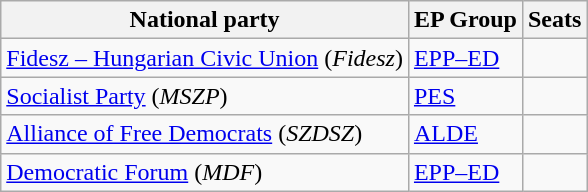<table class="wikitable">
<tr>
<th>National party</th>
<th>EP Group</th>
<th>Seats</th>
</tr>
<tr>
<td> <a href='#'>Fidesz – Hungarian Civic Union</a> (<em>Fidesz</em>)</td>
<td> <a href='#'>EPP–ED</a></td>
<td></td>
</tr>
<tr>
<td> <a href='#'>Socialist Party</a> (<em>MSZP</em>)</td>
<td> <a href='#'>PES</a></td>
<td></td>
</tr>
<tr>
<td> <a href='#'>Alliance of Free Democrats</a> (<em>SZDSZ</em>)</td>
<td> <a href='#'>ALDE</a></td>
<td></td>
</tr>
<tr>
<td> <a href='#'>Democratic Forum</a> (<em>MDF</em>)</td>
<td> <a href='#'>EPP–ED</a></td>
<td></td>
</tr>
</table>
